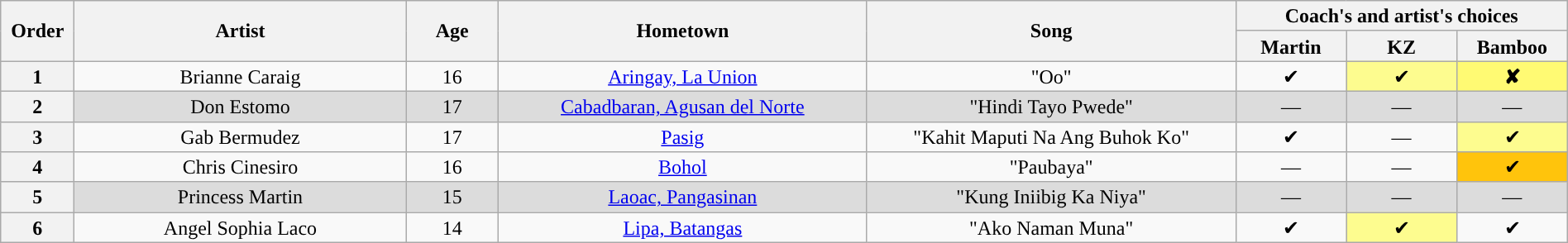<table class="wikitable" style="text-align:center; line-height:17px; width:100%">
<tr>
<th rowspan="2" scope="col" style="width:04%">Order</th>
<th rowspan="2" scope="col" style="width:18%">Artist</th>
<th rowspan="2" scope="col" style="width:05%">Age</th>
<th rowspan="2" scope="col" style="width:20%">Hometown</th>
<th rowspan="2" scope="col" style="width:20%">Song</th>
<th colspan="3">Coach's and artist's choices</th>
</tr>
<tr>
<th style="width:06%">Martin</th>
<th style="width:06%">KZ</th>
<th style="width:06%">Bamboo</th>
</tr>
<tr>
<th>1</th>
<td>Brianne Caraig</td>
<td>16</td>
<td><a href='#'>Aringay, La Union</a></td>
<td>"Oo"</td>
<td>✔</td>
<td style="background:#fdfc8f;">✔</td>
<td style="background-color:#fffa73;"><strong>✘</strong></td>
</tr>
<tr style="background:#DCDCDC; " |>
<th>2</th>
<td>Don Estomo</td>
<td>17</td>
<td><a href='#'>Cabadbaran, Agusan del Norte</a></td>
<td>"Hindi Tayo Pwede"</td>
<td>—</td>
<td>—</td>
<td>—</td>
</tr>
<tr>
<th>3</th>
<td>Gab Bermudez</td>
<td>17</td>
<td><a href='#'>Pasig</a></td>
<td>"Kahit Maputi Na Ang Buhok Ko"</td>
<td>✔</td>
<td>—</td>
<td style="background:#fdfc8f;">✔</td>
</tr>
<tr>
<th>4</th>
<td>Chris Cinesiro</td>
<td>16</td>
<td><a href='#'>Bohol</a></td>
<td>"Paubaya"</td>
<td>—</td>
<td>—</td>
<td style="background:#FFC40C;">✔</td>
</tr>
<tr style="background:#DCDCDC; " |>
<th>5</th>
<td>Princess Martin</td>
<td>15</td>
<td><a href='#'>Laoac, Pangasinan</a></td>
<td>"Kung Iniibig Ka Niya"</td>
<td>—</td>
<td>—</td>
<td>—</td>
</tr>
<tr>
<th>6</th>
<td>Angel Sophia Laco</td>
<td>14</td>
<td><a href='#'>Lipa, Batangas</a></td>
<td>"Ako Naman Muna"</td>
<td>✔</td>
<td style="background:#fdfc8f;">✔</td>
<td>✔</td>
</tr>
</table>
